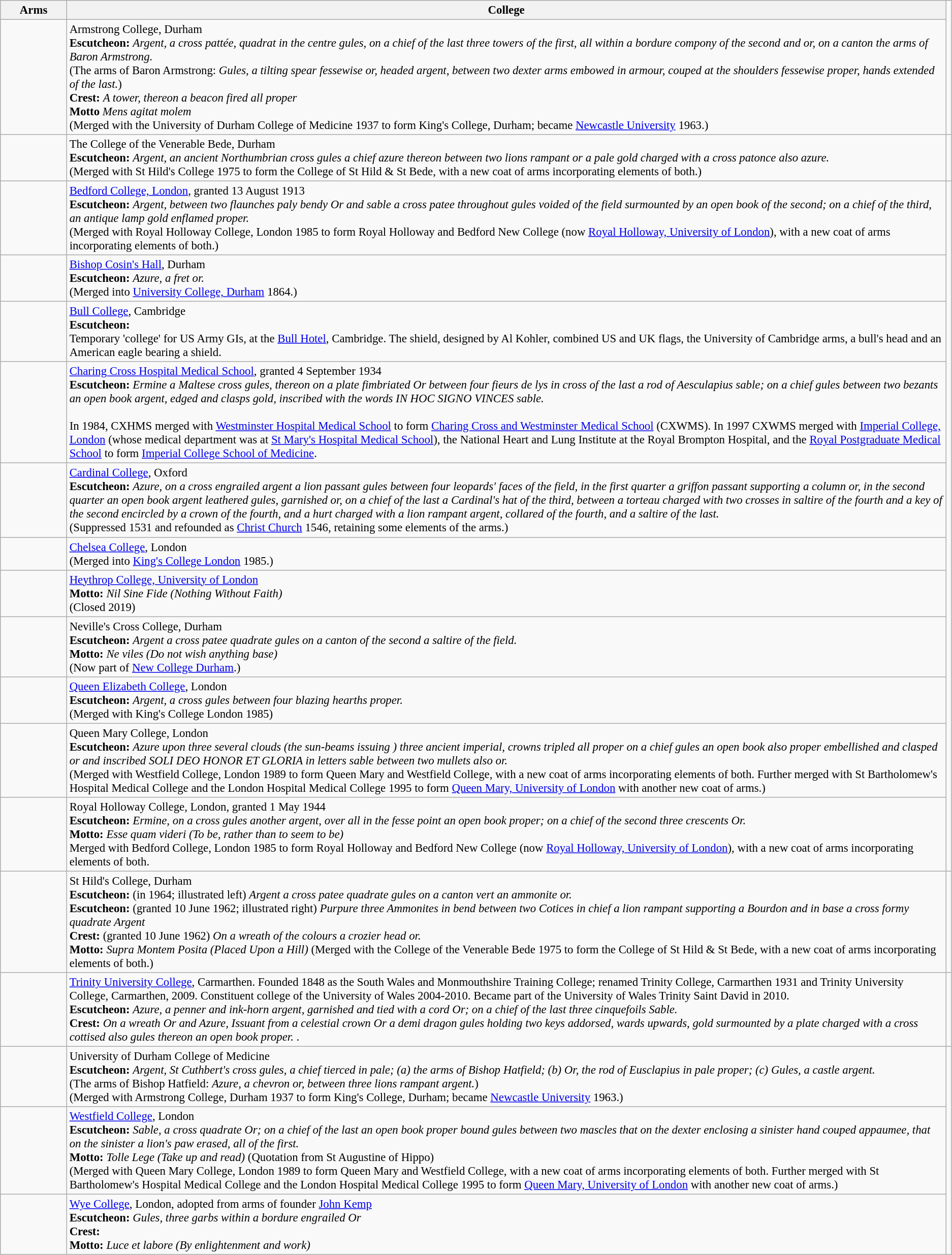<table class=wikitable style=font-size:95%>
<tr style="vertical-align:top; text-align:center;">
<th style="width:80px;">Arms</th>
<th>College</th>
</tr>
<tr valign=top>
<td></td>
<td>Armstrong College, Durham<br><strong>Escutcheon:</strong> <em>Argent, a cross pattée, quadrat in the centre gules, on a chief of the last three towers of the first, all within a bordure compony of the second and or, on a canton the arms of Baron Armstrong.</em><br>
(The arms of Baron Armstrong: <em>Gules, a tilting spear fessewise or, headed argent, between two dexter arms embowed in armour, couped at the shoulders fessewise proper, hands extended of the last.</em>)<br>
<strong>Crest:</strong> <em>A tower, thereon a beacon fired all proper</em> <br>
<strong>Motto</strong> <em>Mens agitat molem</em><br>
(Merged with the University of Durham College of Medicine 1937 to form King's College, Durham; became <a href='#'>Newcastle University</a> 1963.)</td>
</tr>
<tr valign=top>
<td align=center></td>
<td>The College of the Venerable Bede, Durham<br><strong>Escutcheon:</strong> <em>Argent, an ancient Northumbrian cross gules a chief azure thereon between two lions rampant or a pale gold charged with a cross patonce also azure.</em><br>
(Merged with St Hild's College 1975 to form the College of St Hild & St Bede, with a new coat of arms incorporating elements of both.)</td>
<td align=center></td>
</tr>
<tr valign=top>
<td></td>
<td><a href='#'>Bedford College, London</a>, granted 13 August 1913<br><strong>Escutcheon:</strong> <em>Argent, between two flaunches paly bendy Or and sable a cross patee throughout gules voided of the field surmounted by an open book of the second; on a chief of the third, an antique lamp gold enflamed proper.</em><br>
(Merged with Royal Holloway College, London 1985 to form Royal Holloway and Bedford New College (now <a href='#'>Royal Holloway, University of London</a>), with a new coat of arms incorporating elements of both.)</td>
</tr>
<tr valign=top>
<td></td>
<td><a href='#'>Bishop Cosin's Hall</a>, Durham<br><strong>Escutcheon:</strong> <em>Azure, a fret or.</em><br>
(Merged into <a href='#'>University College, Durham</a> 1864.)</td>
</tr>
<tr valign=top>
<td></td>
<td><a href='#'>Bull College</a>, Cambridge<br><strong>Escutcheon:</strong> <br>
Temporary 'college' for US Army GIs, at the <a href='#'>Bull Hotel</a>, Cambridge. The shield, designed by Al Kohler, combined US and UK flags, the University of Cambridge arms, a bull's head and an American eagle bearing a shield.</td>
</tr>
<tr valign=top>
<td></td>
<td><a href='#'>Charing Cross Hospital Medical School</a>, granted 4 September 1934<br><strong>Escutcheon:</strong> <em>Ermine a Maltese cross gules, thereon on a plate fimbriated Or between four fieurs de lys in cross of the last a rod of Aesculapius sable; on a chief gules between two bezants an open book argent, edged and clasps gold, inscribed with the words IN HOC SIGNO VINCES sable.</em> <br><br>In 1984, CXHMS merged with <a href='#'>Westminster Hospital Medical School</a> to form <a href='#'>Charing Cross and Westminster Medical School</a> (CXWMS). In 1997 CXWMS merged with <a href='#'>Imperial College, London</a> (whose medical department was at <a href='#'>St Mary's Hospital Medical School</a>), the National Heart and Lung Institute at the Royal Brompton Hospital, and the <a href='#'>Royal Postgraduate Medical School</a> to form <a href='#'>Imperial College School of Medicine</a>.</td>
</tr>
<tr valign=top>
<td></td>
<td><a href='#'>Cardinal College</a>, Oxford<br><strong>Escutcheon:</strong> <em>Azure, on a cross engrailed argent a lion passant gules between four leopards' faces of the field, in the first quarter a griffon passant supporting a column or, in the second quarter an open book argent leathered gules, garnished or, on a chief of the last a Cardinal's hat of the third, between a torteau charged with two crosses in saltire of the fourth and a key of the second encircled by a crown of the fourth, and a hurt charged with a lion rampant argent, collared of the fourth, and a saltire of the last.</em><br>
(Suppressed 1531 and refounded as <a href='#'>Christ Church</a> 1546, retaining some elements of the arms.)</td>
</tr>
<tr valign=top>
<td></td>
<td><a href='#'>Chelsea College</a>, London<br>(Merged into <a href='#'>King's College London</a> 1985.)</td>
</tr>
<tr valign=top>
<td></td>
<td><a href='#'>Heythrop College, University of London</a><br><strong>Motto:</strong> <em>Nil Sine Fide (Nothing Without Faith)</em><br>
(Closed 2019)</td>
</tr>
<tr valign=top>
<td></td>
<td>Neville's Cross College, Durham<br><strong>Escutcheon:</strong> <em>Argent a cross patee quadrate gules on a canton of the second a saltire of the field.</em><br>
<strong>Motto:</strong> <em>Ne viles (Do not wish anything base)</em><br>
(Now part of <a href='#'>New College Durham</a>.)</td>
</tr>
<tr valign=top>
<td></td>
<td><a href='#'>Queen Elizabeth College</a>, London<br><strong>Escutcheon:</strong> <em>Argent, a cross gules between four blazing hearths proper.</em><br>
(Merged with King's College London 1985)</td>
</tr>
<tr valign=top>
<td></td>
<td>Queen Mary College, London<br><strong>Escutcheon:</strong> <em>Azure upon three several clouds (the sun-beams issuing ) three ancient imperial, crowns tripled all proper on a chief gules an open book also proper embellished and clasped or and inscribed SOLI DEO HONOR ET GLORIA in letters sable between two mullets also or.</em><br>
(Merged with Westfield College, London 1989 to form Queen Mary and Westfield College, with a new coat of arms incorporating elements of both. Further merged with St Bartholomew's Hospital Medical College and the London Hospital Medical College 1995 to form <a href='#'>Queen Mary, University of London</a> with another new coat of arms.)</td>
</tr>
<tr valign=top>
<td></td>
<td>Royal Holloway College, London, granted 1 May 1944<br><strong>Escutcheon:</strong> <em>Ermine, on a cross gules another argent, over all in the fesse point an open book proper; on a chief of the second three crescents Or.</em><br>
<strong>Motto:</strong> <em>Esse quam videri (To be, rather than to seem to be)</em><br>
Merged with Bedford College, London 1985 to form Royal Holloway and Bedford New College (now <a href='#'>Royal Holloway, University of London</a>), with a new coat of arms incorporating elements of both.</td>
</tr>
<tr valign=top>
<td></td>
<td>St Hild's College, Durham<br><strong>Escutcheon:</strong> (in 1964; illustrated left) <em>Argent a cross patee quadrate gules on a canton vert an ammonite or.</em><br>
<strong>Escutcheon:</strong> (granted 10 June 1962; illustrated right) <em>Purpure three Ammonites in bend between two Cotices in chief a lion rampant supporting a Bourdon and in base a cross formy quadrate Argent</em><br>
<strong>Crest:</strong> (granted 10 June 1962) <em>On a wreath of the colours a crozier head or.</em><br>
<strong>Motto:</strong> <em>Supra Montem Posita (Placed Upon a Hill)</em>
(Merged with the College of the Venerable Bede 1975 to form the College of St Hild & St Bede, with a new coat of arms incorporating elements of both.)</td>
<td align=center></td>
</tr>
<tr valign=top>
<td></td>
<td><a href='#'>Trinity University College</a>, Carmarthen. Founded 1848 as the South Wales and Monmouthshire Training College; renamed Trinity College, Carmarthen 1931 and Trinity University College, Carmarthen, 2009. Constituent college of the University of Wales 2004-2010. Became part of the University of Wales Trinity Saint David in 2010.<br><strong>Escutcheon:</strong> <em>Azure, a penner and ink-horn argent, garnished and tied with a cord Or; on a chief of the last three cinquefoils Sable.</em><br>
<strong>Crest:</strong> <em> On a wreath Or and Azure, Issuant from a celestial crown Or a demi dragon gules holding two keys addorsed, wards upwards, gold surmounted by a plate charged with a cross cottised also gules thereon an open book proper. </em>. </td>
<td align=center></td>
</tr>
<tr valign=top>
<td></td>
<td>University of Durham College of Medicine<br><strong>Escutcheon:</strong> <em>Argent, St Cuthbert's cross gules, a chief tierced in pale; (a) the arms of Bishop Hatfield; (b) Or, the rod of Eusclapius in pale proper; (c) Gules, a castle argent.</em><br>
(The arms of Bishop Hatfield: <em>Azure, a chevron or, between three lions rampant argent.</em>)<br>
(Merged with Armstrong College, Durham 1937 to form King's College, Durham; became <a href='#'>Newcastle University</a> 1963.)</td>
</tr>
<tr valign=top>
<td></td>
<td><a href='#'>Westfield College</a>, London<br><strong>Escutcheon:</strong> <em>Sable, a cross quadrate Or; on a chief of the last an open book proper bound gules between two mascles that on the dexter enclosing a sinister hand couped appaumee, that on the sinister a lion's paw erased, all of the first.</em><br>
<strong>Motto:</strong> <em>Tolle Lege (Take up and read)</em> (Quotation from St Augustine of Hippo)<br>
(Merged with Queen Mary College, London 1989 to form Queen Mary and Westfield College, with a new coat of arms incorporating elements of both. Further merged with St Bartholomew's Hospital Medical College and the London Hospital Medical College 1995 to form <a href='#'>Queen Mary, University of London</a> with another new coat of arms.)</td>
</tr>
<tr valign=top>
<td></td>
<td><a href='#'>Wye College</a>, London, adopted from arms of founder <a href='#'>John Kemp</a><br><strong>Escutcheon:</strong> <em>Gules, three garbs within a bordure engrailed Or</em><br>
<strong>Crest:</strong> <em> </em><br>
<strong>Motto:</strong> <em>Luce et labore (By enlightenment and work)</em></td>
</tr>
</table>
